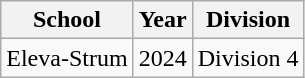<table class="wikitable">
<tr>
<th>School</th>
<th>Year</th>
<th>Division</th>
</tr>
<tr>
<td>Eleva-Strum</td>
<td>2024</td>
<td>Division 4</td>
</tr>
</table>
